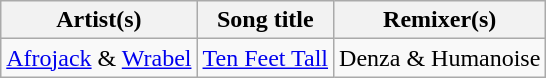<table class="wikitable">
<tr>
<th>Artist(s)</th>
<th>Song title</th>
<th>Remixer(s)</th>
</tr>
<tr>
<td><a href='#'>Afrojack</a> & <a href='#'>Wrabel</a></td>
<td><a href='#'>Ten Feet Tall</a></td>
<td>Denza & Humanoise</td>
</tr>
</table>
